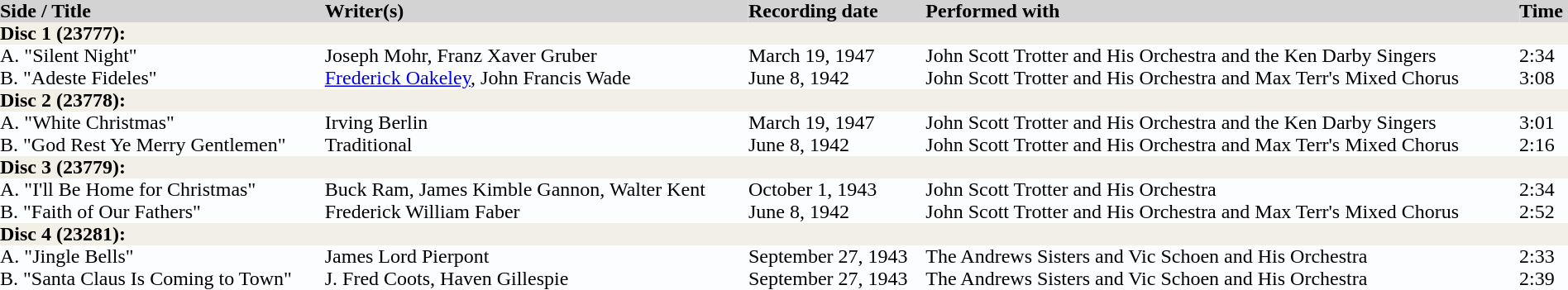<table border="0" cellpadding="0" cellspacing="0" style="width: 100%; margin: 1em 1em 1em 0; background: #FCFDFF; border-collapse: collapse;">
<tr bgcolor=#D3D3D4>
<td><strong>Side / Title</strong></td>
<td><strong>Writer(s)</strong></td>
<td><strong>Recording date</strong></td>
<td><strong>Performed with</strong></td>
<td><strong>Time</strong></td>
</tr>
<tr bgcolor=#F2F0E6>
<td colspan=5><strong>Disc 1 (23777):</strong></td>
</tr>
<tr>
<td>A. "Silent Night"</td>
<td>Joseph Mohr, Franz Xaver Gruber</td>
<td>March 19, 1947</td>
<td>John Scott Trotter and His Orchestra and the Ken Darby Singers</td>
<td>2:34</td>
</tr>
<tr>
<td>B. "Adeste Fideles"</td>
<td><a href='#'>Frederick Oakeley</a>, John Francis Wade</td>
<td>June 8, 1942</td>
<td>John Scott Trotter and His Orchestra and Max Terr's Mixed Chorus</td>
<td>3:08</td>
</tr>
<tr bgcolor=#F2F0E6>
<td colspan=5><strong>Disc 2 (23778):</strong></td>
</tr>
<tr>
<td>A. "White Christmas"</td>
<td>Irving Berlin</td>
<td>March 19, 1947</td>
<td>John Scott Trotter and His Orchestra and the Ken Darby Singers</td>
<td>3:01</td>
</tr>
<tr>
<td>B. "God Rest Ye Merry Gentlemen"</td>
<td>Traditional</td>
<td>June 8, 1942</td>
<td>John Scott Trotter and His Orchestra and Max Terr's Mixed Chorus</td>
<td>2:16</td>
</tr>
<tr bgcolor=#F2F0E6>
<td colspan=5><strong>Disc 3 (23779):</strong></td>
</tr>
<tr>
<td>A. "I'll Be Home for Christmas"</td>
<td>Buck Ram, James Kimble Gannon, Walter Kent</td>
<td>October 1, 1943</td>
<td>John Scott Trotter and His Orchestra</td>
<td>2:34</td>
</tr>
<tr>
<td>B. "Faith of Our Fathers"</td>
<td>Frederick William Faber</td>
<td>June 8, 1942</td>
<td>John Scott Trotter and His Orchestra and Max Terr's Mixed Chorus</td>
<td>2:52</td>
</tr>
<tr bgcolor=#F2F0E6>
<td colspan=5><strong>Disc 4 (23281):</strong></td>
</tr>
<tr>
<td>A. "Jingle Bells"</td>
<td>James Lord Pierpont</td>
<td>September 27, 1943</td>
<td>The Andrews Sisters and Vic Schoen and His Orchestra</td>
<td>2:33</td>
</tr>
<tr>
<td>B. "Santa Claus Is Coming to Town"</td>
<td>J. Fred Coots, Haven Gillespie</td>
<td>September 27, 1943</td>
<td>The Andrews Sisters and Vic Schoen and His Orchestra</td>
<td>2:39</td>
</tr>
</table>
